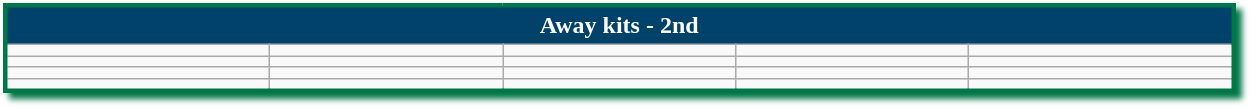<table class="wikitable mw-collapsible mw-collapsed" style="width:65%; border:solid 3px #007749; box-shadow: 4px 4px 4px #007749;">
<tr style="text-align:center; background-color:#01426A; color:#FFFFFF; font-weight:bold;">
<td colspan=5>Away kits - 2nd</td>
</tr>
<tr>
<td></td>
<td></td>
<td></td>
<td></td>
<td></td>
</tr>
<tr>
<td></td>
<td></td>
<td></td>
<td></td>
<td></td>
</tr>
<tr>
<td></td>
<td></td>
<td></td>
<td></td>
<td></td>
</tr>
<tr>
<td></td>
<td></td>
<td></td>
<td></td>
<td></td>
</tr>
</table>
